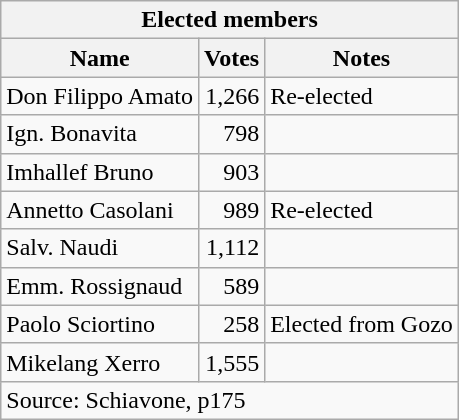<table class=wikitable style=text-align:right>
<tr>
<th colspan=3>Elected members</th>
</tr>
<tr>
<th>Name</th>
<th>Votes</th>
<th>Notes</th>
</tr>
<tr>
<td align=left>Don Filippo Amato</td>
<td>1,266</td>
<td align=left>Re-elected</td>
</tr>
<tr>
<td align=left>Ign. Bonavita</td>
<td>798</td>
<td></td>
</tr>
<tr>
<td align=left>Imhallef Bruno</td>
<td>903</td>
<td></td>
</tr>
<tr>
<td align=left>Annetto Casolani</td>
<td>989</td>
<td align=left>Re-elected</td>
</tr>
<tr>
<td align=left>Salv. Naudi</td>
<td>1,112</td>
<td></td>
</tr>
<tr>
<td align=left>Emm. Rossignaud</td>
<td>589</td>
<td></td>
</tr>
<tr>
<td align=left>Paolo Sciortino</td>
<td>258</td>
<td align=left>Elected from Gozo</td>
</tr>
<tr>
<td align=left>Mikelang Xerro</td>
<td>1,555</td>
<td></td>
</tr>
<tr>
<td align=left colspan=3>Source: Schiavone, p175</td>
</tr>
</table>
